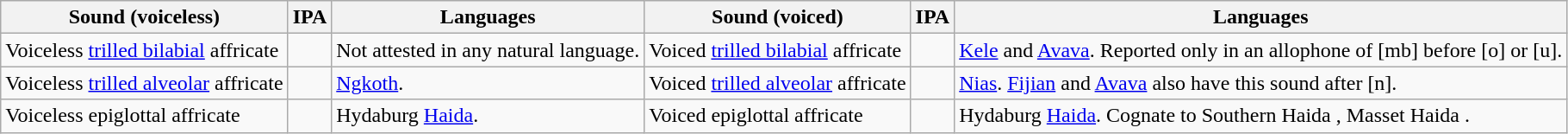<table class="wikitable">
<tr>
<th>Sound (voiceless)</th>
<th>IPA</th>
<th>Languages</th>
<th>Sound (voiced)</th>
<th>IPA</th>
<th>Languages</th>
</tr>
<tr>
<td>Voiceless <a href='#'>trilled bilabial</a> affricate</td>
<td></td>
<td>Not attested in any natural language.</td>
<td>Voiced <a href='#'>trilled bilabial</a> affricate</td>
<td></td>
<td><a href='#'>Kele</a> and <a href='#'>Avava</a>. Reported only in an allophone of [mb] before [o] or [u].</td>
</tr>
<tr>
<td>Voiceless <a href='#'>trilled alveolar</a> affricate</td>
<td></td>
<td><a href='#'>Ngkoth</a>.</td>
<td>Voiced <a href='#'>trilled alveolar</a> affricate</td>
<td></td>
<td><a href='#'>Nias</a>. <a href='#'>Fijian</a> and <a href='#'>Avava</a> also have this sound after [n].</td>
</tr>
<tr>
<td>Voiceless epiglottal affricate</td>
<td></td>
<td>Hydaburg <a href='#'>Haida</a>.</td>
<td>Voiced epiglottal affricate</td>
<td></td>
<td>Hydaburg <a href='#'>Haida</a>. Cognate to Southern Haida , Masset Haida .</td>
</tr>
</table>
